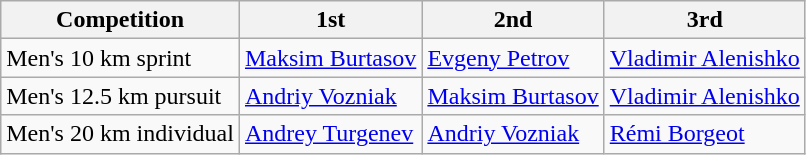<table class="wikitable">
<tr>
<th>Competition</th>
<th>1st</th>
<th>2nd</th>
<th>3rd</th>
</tr>
<tr>
<td>Men's 10 km sprint</td>
<td> <a href='#'>Maksim Burtasov</a></td>
<td> <a href='#'>Evgeny Petrov</a></td>
<td> <a href='#'>Vladimir Alenishko</a></td>
</tr>
<tr>
<td>Men's 12.5 km pursuit</td>
<td> <a href='#'>Andriy Vozniak</a></td>
<td> <a href='#'>Maksim Burtasov</a></td>
<td> <a href='#'>Vladimir Alenishko</a></td>
</tr>
<tr>
<td>Men's 20 km individual</td>
<td> <a href='#'>Andrey Turgenev</a></td>
<td> <a href='#'>Andriy Vozniak</a></td>
<td> <a href='#'>Rémi Borgeot</a></td>
</tr>
</table>
